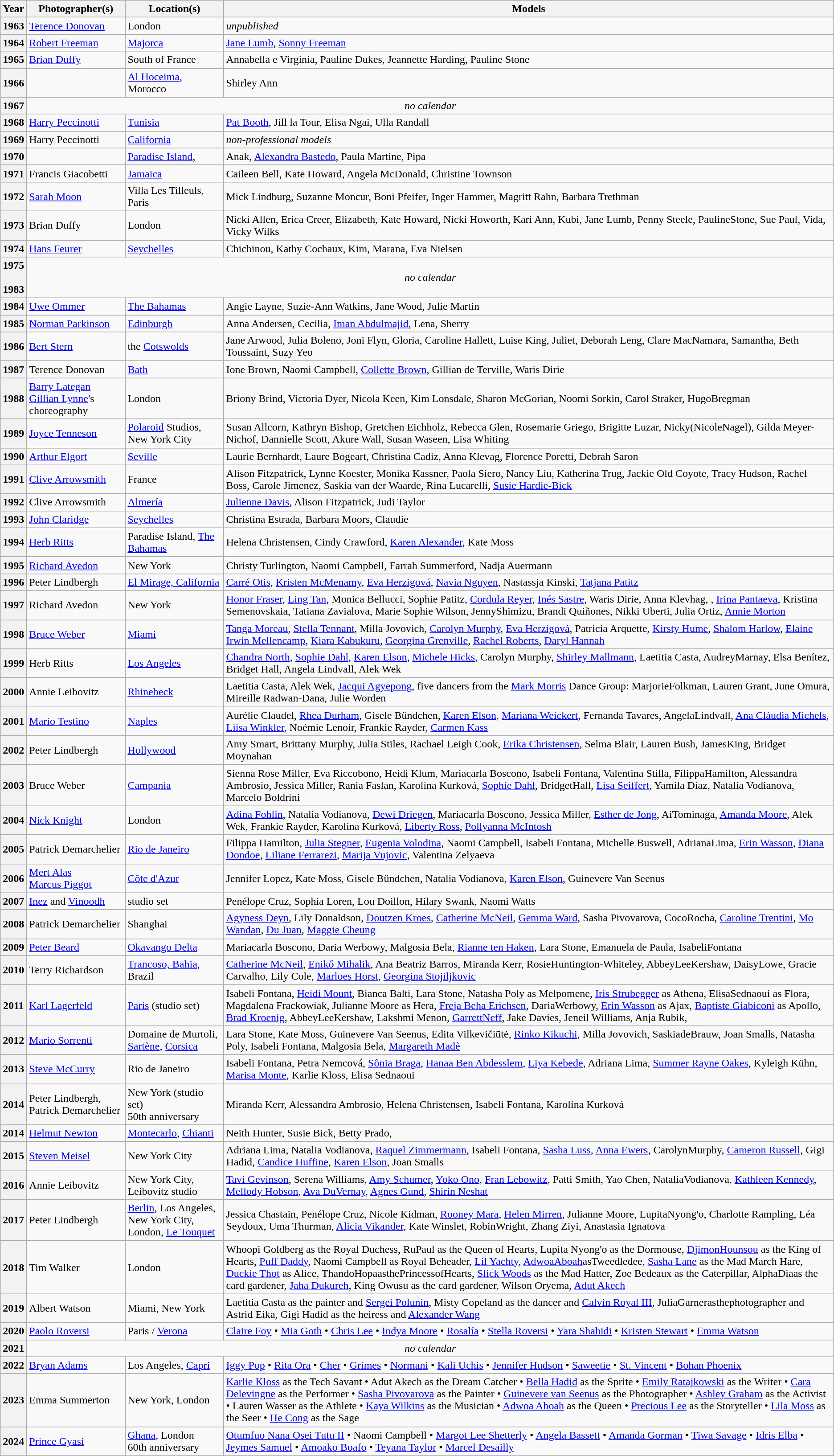<table class="wikitable sortable">
<tr>
<th width="30px">Year</th>
<th width="140px">Photographer(s)</th>
<th width="140px">Location(s)</th>
<th>Models</th>
</tr>
<tr>
<th>1963</th>
<td><a href='#'>Terence Donovan</a></td>
<td>London</td>
<td><em>unpublished</em></td>
</tr>
<tr>
<th>1964</th>
<td><a href='#'>Robert Freeman</a></td>
<td><a href='#'>Majorca</a></td>
<td><a href='#'>Jane Lumb</a>, <a href='#'>Sonny Freeman</a></td>
</tr>
<tr>
<th>1965</th>
<td><a href='#'>Brian Duffy</a></td>
<td>South of France</td>
<td>Annabella e Virginia, Pauline Dukes, Jeannette Harding, Pauline Stone</td>
</tr>
<tr>
<th>1966</th>
<td></td>
<td><a href='#'>Al Hoceima</a>, Morocco</td>
<td>Shirley Ann</td>
</tr>
<tr>
<th>1967</th>
<td colspan=3 align=center><em>no calendar</em></td>
</tr>
<tr>
<th>1968</th>
<td><a href='#'>Harry Peccinotti</a></td>
<td><a href='#'>Tunisia</a></td>
<td><a href='#'>Pat Booth</a>, Jill la Tour, Elisa Ngai, Ulla Randall</td>
</tr>
<tr>
<th>1969</th>
<td>Harry Peccinotti</td>
<td><a href='#'>California</a></td>
<td><em>non-professional models</em></td>
</tr>
<tr>
<th>1970</th>
<td></td>
<td><a href='#'>Paradise Island</a>,</td>
<td>Anak, <a href='#'>Alexandra Bastedo</a>, Paula Martine,  Pipa</td>
</tr>
<tr>
<th>1971</th>
<td>Francis Giacobetti</td>
<td><a href='#'>Jamaica</a></td>
<td>Caileen Bell, Kate Howard, Angela McDonald, Christine Townson</td>
</tr>
<tr>
<th>1972</th>
<td><a href='#'>Sarah Moon</a></td>
<td>Villa Les Tilleuls, Paris</td>
<td>Mick Lindburg, Suzanne Moncur, Boni Pfeifer, Inger Hammer, Magritt Rahn, Barbara Trethman</td>
</tr>
<tr>
<th>1973</th>
<td>Brian Duffy</td>
<td>London</td>
<td>Nicki Allen, Erica Creer, Elizabeth, Kate Howard, Nicki Howorth, Kari Ann, Kubi, Jane Lumb, Penny Steele, PaulineStone, Sue Paul, Vida, Vicky Wilks</td>
</tr>
<tr>
<th>1974</th>
<td><a href='#'>Hans Feurer</a></td>
<td><a href='#'>Seychelles</a></td>
<td>Chichinou, Kathy Cochaux, Kim, Marana, Eva Nielsen</td>
</tr>
<tr>
<th>1975<br><br>1983</th>
<td colspan=3 align=center><em>no calendar</em></td>
</tr>
<tr>
<th>1984</th>
<td><a href='#'>Uwe Ommer</a></td>
<td><a href='#'>The Bahamas</a></td>
<td>Angie Layne, Suzie-Ann Watkins, Jane Wood, Julie Martin</td>
</tr>
<tr>
<th>1985</th>
<td><a href='#'>Norman Parkinson</a></td>
<td><a href='#'>Edinburgh</a></td>
<td>Anna Andersen, Cecilia, <a href='#'>Iman Abdulmajid</a>, Lena, Sherry</td>
</tr>
<tr>
<th>1986</th>
<td><a href='#'>Bert Stern</a></td>
<td>the <a href='#'>Cotswolds</a></td>
<td>Jane Arwood, Julia Boleno, Joni Flyn, Gloria, Caroline Hallett, Luise King, Juliet, Deborah Leng, Clare MacNamara, Samantha, Beth Toussaint, Suzy Yeo</td>
</tr>
<tr>
<th>1987</th>
<td>Terence Donovan</td>
<td><a href='#'>Bath</a></td>
<td>Ione Brown, Naomi Campbell, <a href='#'>Collette Brown</a>, Gillian de Terville, Waris Dirie</td>
</tr>
<tr>
<th>1988</th>
<td><a href='#'>Barry Lategan</a><br><a href='#'>Gillian Lynne</a>'s choreography</td>
<td>London</td>
<td>Briony Brind, Victoria Dyer, Nicola Keen, Kim Lonsdale, Sharon McGorian, Noomi Sorkin, Carol Straker, HugoBregman</td>
</tr>
<tr>
<th>1989</th>
<td><a href='#'>Joyce Tenneson</a></td>
<td><a href='#'>Polaroid</a> Studios,<br>New York City</td>
<td>Susan Allcorn, Kathryn Bishop, Gretchen Eichholz, Rebecca Glen, Rosemarie Griego, Brigitte Luzar, Nicky(NicoleNagel), Gilda Meyer-Nichof, Dannielle Scott, Akure Wall, Susan Waseen, Lisa Whiting</td>
</tr>
<tr>
<th>1990</th>
<td><a href='#'>Arthur Elgort</a></td>
<td><a href='#'>Seville</a></td>
<td>Laurie Bernhardt, Laure Bogeart, Christina Cadiz, Anna Klevag, Florence Poretti, Debrah Saron</td>
</tr>
<tr>
<th>1991</th>
<td><a href='#'>Clive Arrowsmith</a></td>
<td>France</td>
<td>Alison Fitzpatrick, Lynne Koester, Monika Kassner, Paola Siero, Nancy Liu, Katherina Trug, Jackie Old Coyote, Tracy Hudson, Rachel Boss, Carole Jimenez, Saskia van der Waarde, Rina Lucarelli, <a href='#'>Susie Hardie-Bick</a></td>
</tr>
<tr>
<th>1992</th>
<td>Clive Arrowsmith</td>
<td><a href='#'>Almería</a></td>
<td><a href='#'>Julienne Davis</a>, Alison Fitzpatrick, Judi Taylor</td>
</tr>
<tr>
<th>1993</th>
<td><a href='#'>John Claridge</a></td>
<td><a href='#'>Seychelles</a></td>
<td>Christina Estrada, Barbara Moors, Claudie</td>
</tr>
<tr>
<th>1994</th>
<td><a href='#'>Herb Ritts</a></td>
<td>Paradise Island, <a href='#'>The Bahamas</a></td>
<td>Helena Christensen, Cindy Crawford, <a href='#'>Karen Alexander</a>, Kate Moss</td>
</tr>
<tr>
<th>1995</th>
<td><a href='#'>Richard Avedon</a></td>
<td>New York</td>
<td>Christy Turlington, Naomi Campbell, Farrah Summerford, Nadja Auermann</td>
</tr>
<tr>
<th>1996</th>
<td>Peter Lindbergh</td>
<td><a href='#'>El Mirage, California</a></td>
<td><a href='#'>Carré Otis</a>, <a href='#'>Kristen McMenamy</a>, <a href='#'>Eva Herzigová</a>, <a href='#'>Navia Nguyen</a>, Nastassja Kinski, <a href='#'>Tatjana Patitz</a></td>
</tr>
<tr>
<th>1997</th>
<td>Richard Avedon</td>
<td>New York</td>
<td><a href='#'>Honor Fraser</a>, <a href='#'>Ling Tan</a>, Monica Bellucci, Sophie Patitz, <a href='#'>Cordula Reyer</a>, <a href='#'>Inés Sastre</a>, Waris Dirie, Anna Klevhag, , <a href='#'>Irina Pantaeva</a>, Kristina Semenovskaia, Tatiana Zavialova, Marie Sophie Wilson, JennyShimizu, Brandi Quiñones, Nikki Uberti, Julia Ortiz, <a href='#'>Annie Morton</a></td>
</tr>
<tr>
<th>1998</th>
<td><a href='#'>Bruce Weber</a></td>
<td><a href='#'>Miami</a></td>
<td><a href='#'>Tanga Moreau</a>, <a href='#'>Stella Tennant</a>, Milla Jovovich, <a href='#'>Carolyn Murphy</a>, <a href='#'>Eva Herzigová</a>, Patricia Arquette, <a href='#'>Kirsty Hume</a>, <a href='#'>Shalom Harlow</a>, <a href='#'>Elaine Irwin Mellencamp</a>, <a href='#'>Kiara Kabukuru</a>, <a href='#'>Georgina Grenville</a>, <a href='#'>Rachel Roberts</a>, <a href='#'>Daryl Hannah</a></td>
</tr>
<tr>
<th>1999</th>
<td>Herb Ritts</td>
<td><a href='#'>Los Angeles</a></td>
<td><a href='#'>Chandra North</a>, <a href='#'>Sophie Dahl</a>, <a href='#'>Karen Elson</a>, <a href='#'>Michele Hicks</a>, Carolyn Murphy, <a href='#'>Shirley Mallmann</a>, Laetitia Casta, AudreyMarnay, Elsa Benítez, Bridget Hall, Angela Lindvall, Alek Wek</td>
</tr>
<tr>
<th>2000</th>
<td>Annie Leibovitz</td>
<td><a href='#'>Rhinebeck</a></td>
<td>Laetitia Casta, Alek Wek, <a href='#'>Jacqui Agyepong</a>, five dancers from the <a href='#'>Mark Morris</a> Dance Group: MarjorieFolkman, Lauren Grant, June Omura, Mireille Radwan-Dana, Julie Worden</td>
</tr>
<tr>
<th>2001</th>
<td><a href='#'>Mario Testino</a></td>
<td><a href='#'>Naples</a></td>
<td>Aurélie Claudel, <a href='#'>Rhea Durham</a>, Gisele Bündchen, <a href='#'>Karen Elson</a>, <a href='#'>Mariana Weickert</a>, Fernanda Tavares, AngelaLindvall, <a href='#'>Ana Cláudia Michels</a>, <a href='#'>Liisa Winkler</a>, Noémie Lenoir, Frankie Rayder, <a href='#'>Carmen Kass</a></td>
</tr>
<tr>
<th>2002</th>
<td>Peter Lindbergh</td>
<td><a href='#'>Hollywood</a></td>
<td>Amy Smart, Brittany Murphy, Julia Stiles, Rachael Leigh Cook, <a href='#'>Erika Christensen</a>, Selma Blair, Lauren Bush, JamesKing, Bridget Moynahan</td>
</tr>
<tr>
<th>2003</th>
<td>Bruce Weber</td>
<td><a href='#'>Campania</a></td>
<td>Sienna Rose Miller, Eva Riccobono, Heidi Klum, Mariacarla Boscono, Isabeli Fontana, Valentina Stilla, FilippaHamilton, Alessandra Ambrosio, Jessica Miller, Rania Faslan, Karolína Kurková, <a href='#'>Sophie Dahl</a>, BridgetHall, <a href='#'>Lisa Seiffert</a>, Yamila Díaz, Natalia Vodianova, Marcelo Boldrini</td>
</tr>
<tr>
<th>2004</th>
<td><a href='#'>Nick Knight</a></td>
<td>London</td>
<td><a href='#'>Adina Fohlin</a>, Natalia Vodianova, <a href='#'>Dewi Driegen</a>, Mariacarla Boscono, Jessica Miller, <a href='#'>Esther de Jong</a>, AiTominaga, <a href='#'>Amanda Moore</a>, Alek Wek, Frankie Rayder, Karolína Kurková, <a href='#'>Liberty Ross</a>, <a href='#'>Pollyanna McIntosh</a></td>
</tr>
<tr>
<th>2005</th>
<td>Patrick Demarchelier</td>
<td><a href='#'>Rio de Janeiro</a></td>
<td>Filippa Hamilton, <a href='#'>Julia Stegner</a>, <a href='#'>Eugenia Volodina</a>, Naomi Campbell, Isabeli Fontana, Michelle Buswell, AdrianaLima, <a href='#'>Erin Wasson</a>, <a href='#'>Diana Dondoe</a>, <a href='#'>Liliane Ferrarezi</a>, <a href='#'>Marija Vujovic</a>, Valentina Zelyaeva</td>
</tr>
<tr>
<th>2006</th>
<td><a href='#'>Mert Alas</a><br><a href='#'>Marcus Piggot</a></td>
<td><a href='#'>Côte d'Azur</a></td>
<td>Jennifer Lopez, Kate Moss, Gisele Bündchen, Natalia Vodianova, <a href='#'>Karen Elson</a>, Guinevere Van Seenus</td>
</tr>
<tr>
<th>2007</th>
<td><a href='#'>Inez</a> and <a href='#'>Vinoodh</a></td>
<td>studio set</td>
<td>Penélope Cruz, Sophia Loren, Lou Doillon, Hilary Swank, Naomi Watts</td>
</tr>
<tr>
<th>2008</th>
<td>Patrick Demarchelier</td>
<td>Shanghai</td>
<td><a href='#'>Agyness Deyn</a>, Lily Donaldson, <a href='#'>Doutzen Kroes</a>, <a href='#'>Catherine McNeil</a>, <a href='#'>Gemma Ward</a>, Sasha Pivovarova, CocoRocha, <a href='#'>Caroline Trentini</a>, <a href='#'>Mo Wandan</a>, <a href='#'>Du Juan</a>, <a href='#'>Maggie Cheung</a></td>
</tr>
<tr>
<th>2009</th>
<td><a href='#'>Peter Beard</a></td>
<td><a href='#'>Okavango Delta</a></td>
<td>Mariacarla Boscono, Daria Werbowy, Malgosia Bela, <a href='#'>Rianne ten Haken</a>, Lara Stone, Emanuela de Paula, IsabeliFontana</td>
</tr>
<tr>
<th>2010</th>
<td>Terry Richardson</td>
<td><a href='#'>Trancoso, Bahia</a>, Brazil</td>
<td><a href='#'>Catherine McNeil</a>, <a href='#'>Enikő Mihalik</a>, Ana Beatriz Barros, Miranda Kerr, RosieHuntington-Whiteley, AbbeyLeeKershaw, DaisyLowe, Gracie Carvalho, Lily Cole, <a href='#'>Marloes Horst</a>, <a href='#'>Georgina Stojiljkovic</a></td>
</tr>
<tr>
<th>2011</th>
<td><a href='#'>Karl Lagerfeld</a></td>
<td><a href='#'>Paris</a> (studio set)</td>
<td>Isabeli Fontana, <a href='#'>Heidi Mount</a>, Bianca Balti, Lara Stone, Natasha Poly as Melpomene, <a href='#'>Iris Strubegger</a> as Athena, ElisaSednaoui as Flora, Magdalena Frackowiak, Julianne Moore as Hera, <a href='#'>Freja Beha Erichsen</a>, DariaWerbowy, <a href='#'>Erin Wasson</a> as Ajax, <a href='#'>Baptiste Giabiconi</a> as Apollo, <a href='#'>Brad Kroenig</a>, AbbeyLeeKershaw, Lakshmi Menon, <a href='#'>GarrettNeff</a>, Jake Davies, Jeneil Williams, Anja Rubik, </td>
</tr>
<tr>
<th>2012</th>
<td><a href='#'>Mario Sorrenti</a></td>
<td>Domaine de Murtoli,<br><a href='#'>Sartène</a>, <a href='#'>Corsica</a></td>
<td>Lara Stone, Kate Moss, Guinevere Van Seenus, Edita Vilkevičiūtė, <a href='#'>Rinko Kikuchi</a>, Milla Jovovich, SaskiadeBrauw, Joan Smalls, Natasha Poly, Isabeli Fontana, Malgosia Bela, <a href='#'>Margareth Madè</a></td>
</tr>
<tr>
<th>2013</th>
<td><a href='#'>Steve McCurry</a></td>
<td>Rio de Janeiro</td>
<td>Isabeli Fontana, Petra Nemcová, <a href='#'>Sônia Braga</a>, <a href='#'>Hanaa Ben Abdesslem</a>, <a href='#'>Liya Kebede</a>, Adriana Lima, <a href='#'>Summer Rayne Oakes</a>, Kyleigh Kühn, <a href='#'>Marisa Monte</a>, Karlie Kloss, Elisa Sednaoui</td>
</tr>
<tr>
<th>2014</th>
<td>Peter Lindbergh, Patrick Demarchelier</td>
<td>New York (studio set)<br>50th anniversary</td>
<td>Miranda Kerr, Alessandra Ambrosio, Helena Christensen, Isabeli Fontana, Karolína Kurková</td>
</tr>
<tr>
<th>2014</th>
<td><a href='#'>Helmut Newton</a></td>
<td><a href='#'>Montecarlo</a>, <a href='#'>Chianti</a></td>
<td>Neith Hunter, Susie Bick, Betty Prado, </td>
</tr>
<tr>
<th>2015</th>
<td><a href='#'>Steven Meisel</a></td>
<td>New York City</td>
<td>Adriana Lima, Natalia Vodianova, <a href='#'>Raquel Zimmermann</a>, Isabeli Fontana, <a href='#'>Sasha Luss</a>, <a href='#'>Anna Ewers</a>, CarolynMurphy, <a href='#'>Cameron Russell</a>, Gigi Hadid, <a href='#'>Candice Huffine</a>, <a href='#'>Karen Elson</a>, Joan Smalls</td>
</tr>
<tr>
<th>2016</th>
<td>Annie Leibovitz</td>
<td>New York City,<br>Leibovitz studio</td>
<td><a href='#'>Tavi Gevinson</a>, Serena Williams, <a href='#'>Amy Schumer</a>, <a href='#'>Yoko Ono</a>, <a href='#'>Fran Lebowitz</a>, Patti Smith, Yao Chen, NataliaVodianova, <a href='#'>Kathleen Kennedy</a>, <a href='#'>Mellody Hobson</a>, <a href='#'>Ava DuVernay</a>, <a href='#'>Agnes Gund</a>, <a href='#'>Shirin Neshat</a></td>
</tr>
<tr>
<th>2017</th>
<td>Peter Lindbergh</td>
<td><a href='#'>Berlin</a>, Los Angeles,<br>New York City,<br>London, <a href='#'>Le Touquet</a></td>
<td>Jessica Chastain, Penélope Cruz, Nicole Kidman, <a href='#'>Rooney Mara</a>, <a href='#'>Helen Mirren</a>, Julianne Moore, LupitaNyong'o, Charlotte Rampling, Léa Seydoux, Uma Thurman, <a href='#'>Alicia Vikander</a>, Kate Winslet, RobinWright, Zhang Ziyi, Anastasia Ignatova</td>
</tr>
<tr>
<th>2018</th>
<td>Tim Walker</td>
<td>London</td>
<td>Whoopi Goldberg as the Royal Duchess, RuPaul as the Queen of Hearts, Lupita Nyong'o as the Dormouse, <a href='#'>DjimonHounsou</a> as the King of Hearts, <a href='#'>Puff Daddy</a>, Naomi Campbell as Royal Beheader, <a href='#'>Lil Yachty</a>, <a href='#'>AdwoaAboah</a>asTweedledee, <a href='#'>Sasha Lane</a> as the Mad March Hare, <a href='#'>Duckie Thot</a> as Alice, ThandoHopaasthePrincessofHearts, <a href='#'>Slick Woods</a> as the Mad Hatter, Zoe Bedeaux as the Caterpillar, AlphaDiaas the card gardener, <a href='#'>Jaha Dukureh</a>, King Owusu as the card gardener, Wilson Oryema, <a href='#'>Adut Akech</a></td>
</tr>
<tr>
<th>2019</th>
<td>Albert Watson</td>
<td>Miami, New York</td>
<td>Laetitia Casta as the painter and <a href='#'>Sergei Polunin</a>, Misty Copeland as the dancer and <a href='#'>Calvin Royal III</a>, JuliaGarnerasthephotographer and Astrid Eika, Gigi Hadid as the heiress and <a href='#'>Alexander Wang</a></td>
</tr>
<tr>
<th>2020</th>
<td><a href='#'>Paolo Roversi</a></td>
<td>Paris / <a href='#'>Verona</a></td>
<td><a href='#'>Claire Foy</a> • <a href='#'>Mia Goth</a> • <a href='#'>Chris Lee</a> • <a href='#'>Indya Moore</a> • <a href='#'>Rosalía</a> • <a href='#'>Stella Roversi</a> • <a href='#'>Yara Shahidi</a> • <a href='#'>Kristen Stewart</a> • <a href='#'>Emma Watson</a></td>
</tr>
<tr>
<th>2021</th>
<td colspan=3 align=center><em>no calendar</em></td>
</tr>
<tr>
<th>2022</th>
<td><a href='#'>Bryan Adams</a></td>
<td>Los Angeles, <a href='#'>Capri</a></td>
<td><a href='#'>Iggy Pop</a> • <a href='#'>Rita Ora</a> • <a href='#'>Cher</a> • <a href='#'>Grimes</a> • <a href='#'>Normani</a> • <a href='#'>Kali Uchis</a> • <a href='#'>Jennifer Hudson</a> • <a href='#'>Saweetie</a> • <a href='#'>St. Vincent</a> • <a href='#'>Bohan Phoenix</a></td>
</tr>
<tr>
<th>2023</th>
<td>Emma Summerton</td>
<td>New York, London</td>
<td><a href='#'>Karlie Kloss</a> as the Tech Savant • Adut Akech as the Dream Catcher • <a href='#'>Bella Hadid</a> as the Sprite • <a href='#'>Emily Ratajkowski</a> as the Writer • <a href='#'>Cara Delevingne</a> as the Performer • <a href='#'>Sasha Pivovarova</a> as the Painter • <a href='#'>Guinevere van Seenus</a> as the Photographer • <a href='#'>Ashley Graham</a> as the Activist • Lauren Wasser as the Athlete • <a href='#'>Kaya Wilkins</a> as the Musician • <a href='#'>Adwoa Aboah</a> as the Queen • <a href='#'>Precious Lee</a> as the Storyteller • <a href='#'>Lila Moss</a> as the Seer • <a href='#'>He Cong</a> as the Sage</td>
</tr>
<tr>
<th>2024</th>
<td><a href='#'>Prince Gyasi</a></td>
<td><a href='#'>Ghana</a>, London<br>60th anniversary</td>
<td><a href='#'>Otumfuo Nana Osei Tutu II</a> • Naomi Campbell • <a href='#'>Margot Lee Shetterly</a> • <a href='#'>Angela Bassett</a> • <a href='#'>Amanda Gorman</a> • <a href='#'>Tiwa Savage</a> • <a href='#'>Idris Elba</a> • <a href='#'>Jeymes Samuel</a> • <a href='#'>Amoako Boafo</a> • <a href='#'>Teyana Taylor</a> • <a href='#'>Marcel Desailly</a></td>
</tr>
</table>
